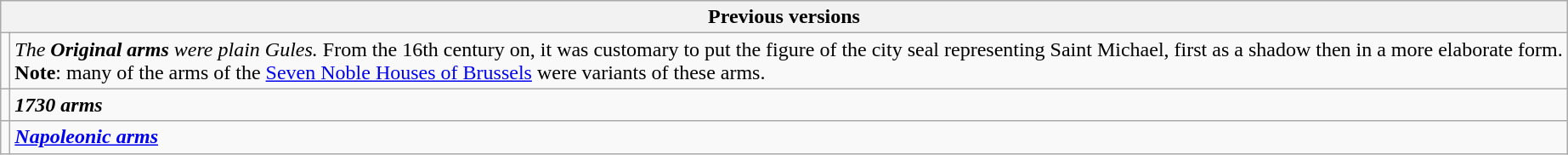<table class="wikitable">
<tr>
<th colspan="2">Previous versions</th>
</tr>
<tr>
<td></td>
<td><em>The <strong>Original arms</strong> were plain Gules.</em> From the 16th century on, it was customary to put the figure of the city seal representing Saint Michael, first as a shadow then in a more elaborate form.<br><strong>Note</strong>: many of the arms of the <a href='#'>Seven Noble Houses of Brussels</a> were variants of these arms.</td>
</tr>
<tr>
<td></td>
<td><strong><em>1730 arms</em></strong></td>
</tr>
<tr>
<td></td>
<td><strong><em><a href='#'>Napoleonic arms</a></em></strong></td>
</tr>
</table>
